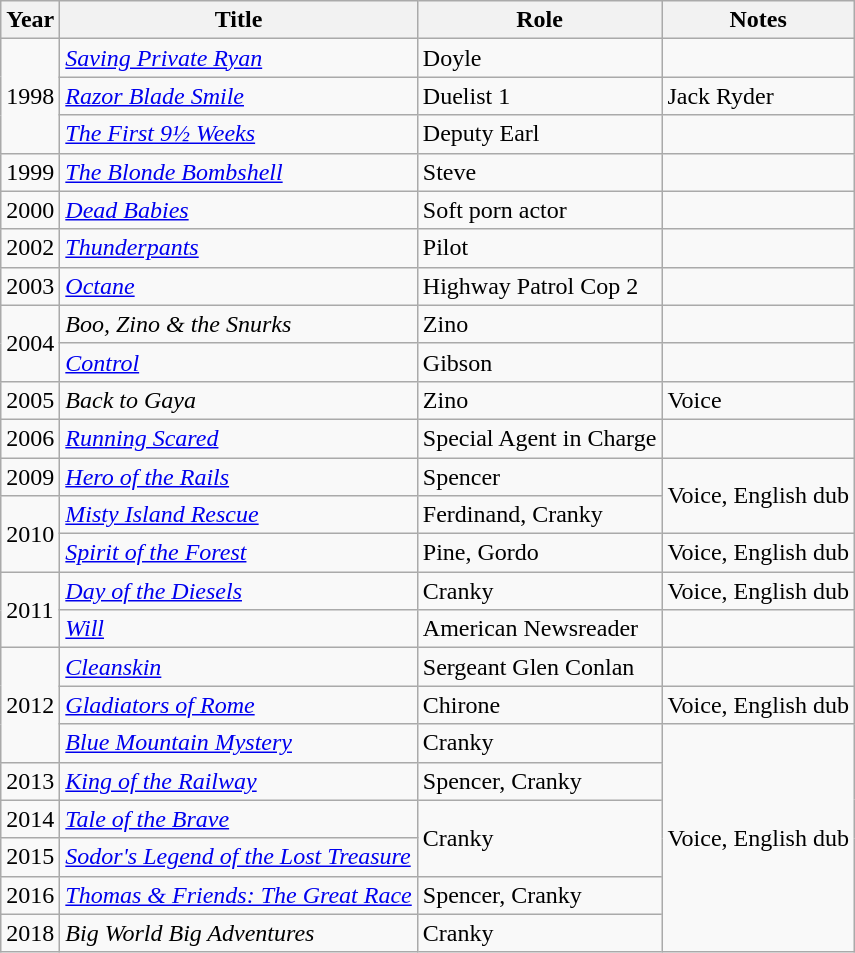<table class="wikitable">
<tr>
<th>Year</th>
<th>Title</th>
<th>Role</th>
<th>Notes</th>
</tr>
<tr>
<td rowspan="3">1998</td>
<td><em><a href='#'>Saving Private Ryan</a></em></td>
<td>Doyle</td>
<td></td>
</tr>
<tr>
<td><em><a href='#'>Razor Blade Smile</a></em></td>
<td>Duelist 1</td>
<td>Jack Ryder</td>
</tr>
<tr>
<td><em><a href='#'>The First 9½ Weeks</a></em></td>
<td>Deputy Earl</td>
<td></td>
</tr>
<tr>
<td>1999</td>
<td><em><a href='#'>The Blonde Bombshell</a></em></td>
<td>Steve</td>
<td></td>
</tr>
<tr>
<td>2000</td>
<td><em><a href='#'>Dead Babies</a></em></td>
<td>Soft porn actor</td>
<td></td>
</tr>
<tr>
<td>2002</td>
<td><em><a href='#'>Thunderpants</a></em></td>
<td>Pilot</td>
<td></td>
</tr>
<tr>
<td>2003</td>
<td><em><a href='#'>Octane</a></em></td>
<td>Highway Patrol Cop 2</td>
<td></td>
</tr>
<tr>
<td rowspan="2">2004</td>
<td><em>Boo, Zino & the Snurks</em></td>
<td>Zino</td>
<td></td>
</tr>
<tr>
<td><em><a href='#'>Control</a></em></td>
<td>Gibson</td>
<td></td>
</tr>
<tr>
<td>2005</td>
<td><em>Back to Gaya</em></td>
<td>Zino</td>
<td>Voice</td>
</tr>
<tr>
<td>2006</td>
<td><em><a href='#'>Running Scared</a></em></td>
<td>Special Agent in Charge</td>
<td></td>
</tr>
<tr>
<td>2009</td>
<td><em><a href='#'>Hero of the Rails</a></em></td>
<td>Spencer</td>
<td rowspan="2">Voice, English dub</td>
</tr>
<tr>
<td rowspan="2">2010</td>
<td><em><a href='#'>Misty Island Rescue</a></em></td>
<td>Ferdinand, Cranky</td>
</tr>
<tr>
<td><em><a href='#'>Spirit of the Forest</a></em></td>
<td>Pine, Gordo</td>
<td>Voice, English dub</td>
</tr>
<tr>
<td rowspan="2">2011</td>
<td><em><a href='#'>Day of the Diesels</a></em></td>
<td>Cranky</td>
<td>Voice, English dub</td>
</tr>
<tr>
<td><em><a href='#'>Will</a></em></td>
<td>American Newsreader</td>
<td></td>
</tr>
<tr>
<td rowspan="3">2012</td>
<td><em><a href='#'>Cleanskin</a></em></td>
<td>Sergeant Glen Conlan</td>
<td></td>
</tr>
<tr>
<td><em><a href='#'>Gladiators of Rome</a></em></td>
<td>Chirone</td>
<td>Voice, English dub</td>
</tr>
<tr>
<td><em><a href='#'>Blue Mountain Mystery</a></em></td>
<td>Cranky</td>
<td rowspan="6">Voice, English dub</td>
</tr>
<tr>
<td>2013</td>
<td><em><a href='#'>King of the Railway</a></em></td>
<td>Spencer, Cranky</td>
</tr>
<tr>
<td>2014</td>
<td><em><a href='#'>Tale of the Brave</a></em></td>
<td rowspan="2">Cranky</td>
</tr>
<tr>
<td>2015</td>
<td><em><a href='#'>Sodor's Legend of the Lost Treasure</a></em></td>
</tr>
<tr>
<td>2016</td>
<td><em><a href='#'>Thomas & Friends: The Great Race</a></em></td>
<td>Spencer, Cranky</td>
</tr>
<tr>
<td>2018</td>
<td><em>Big World Big Adventures</em></td>
<td>Cranky</td>
</tr>
</table>
